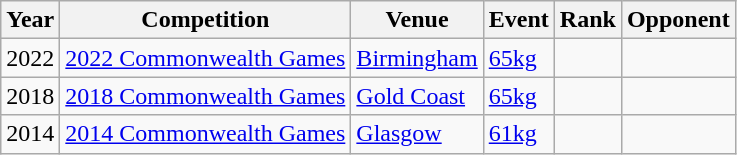<table Class="wikitable sortable">
<tr>
<th>Year</th>
<th>Competition</th>
<th>Venue</th>
<th>Event</th>
<th>Rank</th>
<th>Opponent</th>
</tr>
<tr>
<td>2022</td>
<td><a href='#'>2022 Commonwealth Games</a></td>
<td><a href='#'>Birmingham</a></td>
<td><a href='#'>65kg</a></td>
<td></td>
<td></td>
</tr>
<tr>
<td>2018</td>
<td><a href='#'>2018 Commonwealth Games</a></td>
<td><a href='#'>Gold Coast</a></td>
<td><a href='#'>65kg</a></td>
<td></td>
<td></td>
</tr>
<tr>
<td>2014</td>
<td><a href='#'>2014 Commonwealth Games</a></td>
<td><a href='#'>Glasgow</a></td>
<td><a href='#'>61kg</a></td>
<td></td>
<td></td>
</tr>
</table>
